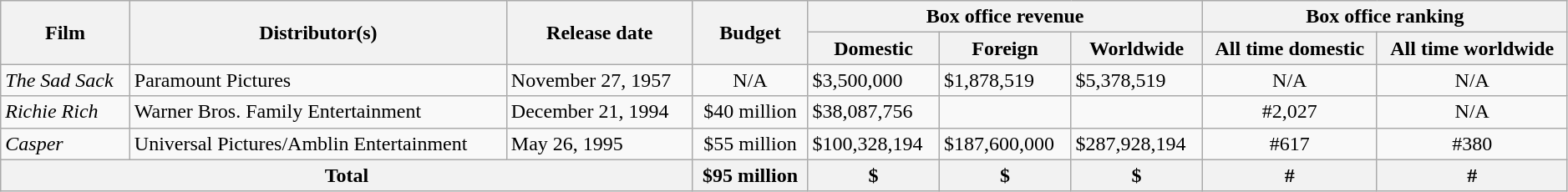<table class="wikitable" style="width:99%;">
<tr>
<th rowspan="2" style="text-align:center;"><strong>Film</strong></th>
<th rowspan="2" style="text-align:center;"><strong>Distributor(s)</strong></th>
<th rowspan="2" style="text-align:center;"><strong>Release date</strong></th>
<th rowspan="2" style="text-align:center;"><strong>Budget</strong></th>
<th colspan="3" style="text-align:center;"><strong>Box office revenue</strong></th>
<th colspan="2" style="text-align:center;"><strong>Box office ranking</strong></th>
</tr>
<tr>
<th style="text-align:center;"><strong>Domestic</strong></th>
<th style="text-align:center;"><strong>Foreign</strong></th>
<th style="text-align:center;"><strong>Worldwide</strong></th>
<th style="text-align:center;"><strong>All time domestic</strong></th>
<th style="text-align:center;"><strong>All time worldwide</strong></th>
</tr>
<tr>
<td><em>The Sad Sack</em></td>
<td>Paramount Pictures</td>
<td>November 27, 1957</td>
<td style="text-align:center;">N/A</td>
<td>$3,500,000</td>
<td>$1,878,519</td>
<td>$5,378,519</td>
<td style="text-align:center;">N/A</td>
<td style="text-align:center;">N/A</td>
</tr>
<tr>
<td><em>Richie Rich</em></td>
<td>Warner Bros. Family Entertainment</td>
<td>December 21, 1994</td>
<td style="text-align:center;">$40 million</td>
<td>$38,087,756</td>
<td></td>
<td></td>
<td style="text-align:center;">#2,027</td>
<td style="text-align:center;">N/A</td>
</tr>
<tr>
<td><em>Casper</em></td>
<td Universal Studios>Universal Pictures/Amblin Entertainment</td>
<td>May 26, 1995</td>
<td style="text-align:center;">$55 million</td>
<td>$100,328,194</td>
<td>$187,600,000</td>
<td>$287,928,194</td>
<td style="text-align:center;">#617</td>
<td style="text-align:center;">#380</td>
</tr>
<tr>
<th class="unsortable" colspan="3">Total</th>
<th>$95 million</th>
<th>$</th>
<th>$</th>
<th>$</th>
<th>#</th>
<th>#</th>
</tr>
</table>
